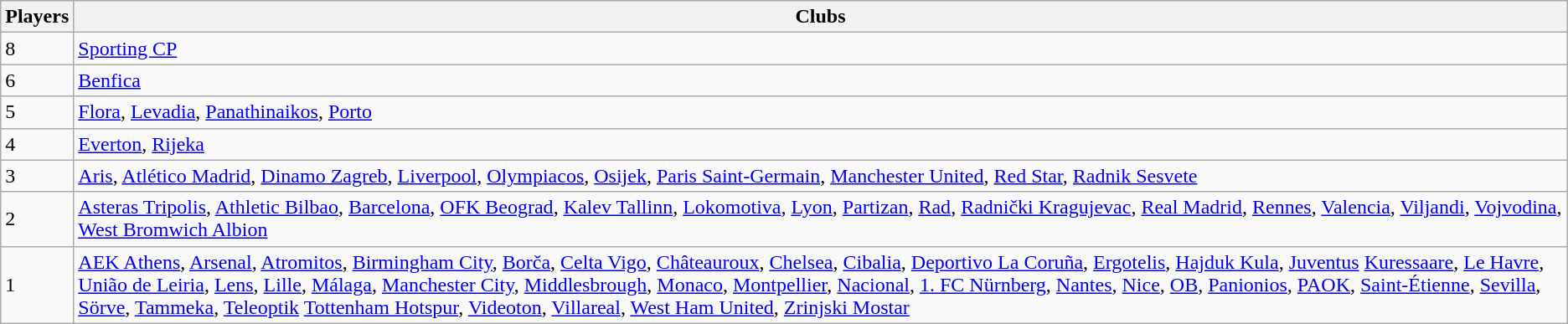<table class="wikitable">
<tr>
<th>Players</th>
<th>Clubs</th>
</tr>
<tr>
<td>8</td>
<td> <a href='#'>Sporting CP</a></td>
</tr>
<tr>
<td>6</td>
<td> <a href='#'>Benfica</a></td>
</tr>
<tr>
<td>5</td>
<td> <a href='#'>Flora</a>,  <a href='#'>Levadia</a>,  <a href='#'>Panathinaikos</a>,  <a href='#'>Porto</a></td>
</tr>
<tr>
<td>4</td>
<td> <a href='#'>Everton</a>,  <a href='#'>Rijeka</a></td>
</tr>
<tr>
<td>3</td>
<td> <a href='#'>Aris</a>,  <a href='#'>Atlético Madrid</a>,  <a href='#'>Dinamo Zagreb</a>,  <a href='#'>Liverpool</a>,  <a href='#'>Olympiacos</a>,  <a href='#'>Osijek</a>,  <a href='#'>Paris Saint-Germain</a>,  <a href='#'>Manchester United</a>,  <a href='#'>Red Star</a>,  <a href='#'>Radnik Sesvete</a></td>
</tr>
<tr>
<td>2</td>
<td> <a href='#'>Asteras Tripolis</a>,  <a href='#'>Athletic Bilbao</a>,  <a href='#'>Barcelona</a>,  <a href='#'>OFK Beograd</a>,  <a href='#'>Kalev Tallinn</a>,  <a href='#'>Lokomotiva</a>,  <a href='#'>Lyon</a>,  <a href='#'>Partizan</a>,  <a href='#'>Rad</a>,  <a href='#'>Radnički Kragujevac</a>,  <a href='#'>Real Madrid</a>,  <a href='#'>Rennes</a>,  <a href='#'>Valencia</a>,  <a href='#'>Viljandi</a>,  <a href='#'>Vojvodina</a>,  <a href='#'>West Bromwich Albion</a></td>
</tr>
<tr>
<td>1</td>
<td> <a href='#'>AEK Athens</a>,  <a href='#'>Arsenal</a>,  <a href='#'>Atromitos</a>,  <a href='#'>Birmingham City</a>,  <a href='#'>Borča</a>,  <a href='#'>Celta Vigo</a>,  <a href='#'>Châteauroux</a>,  <a href='#'>Chelsea</a>,  <a href='#'>Cibalia</a>,  <a href='#'>Deportivo La Coruña</a>,  <a href='#'>Ergotelis</a>,  <a href='#'>Hajduk Kula</a>,  <a href='#'>Juventus</a>  <a href='#'>Kuressaare</a>,  <a href='#'>Le Havre</a>,  <a href='#'>União de Leiria</a>,  <a href='#'>Lens</a>,  <a href='#'>Lille</a>,  <a href='#'>Málaga</a>,  <a href='#'>Manchester City</a>,  <a href='#'>Middlesbrough</a>,  <a href='#'>Monaco</a>,  <a href='#'>Montpellier</a>,  <a href='#'>Nacional</a>,  <a href='#'>1. FC Nürnberg</a>,  <a href='#'>Nantes</a>,  <a href='#'>Nice</a>,  <a href='#'>OB</a>,  <a href='#'>Panionios</a>,  <a href='#'>PAOK</a>,  <a href='#'>Saint-Étienne</a>,  <a href='#'>Sevilla</a>,  <a href='#'>Sörve</a>,  <a href='#'>Tammeka</a>,  <a href='#'>Teleoptik</a>  <a href='#'>Tottenham Hotspur</a>,  <a href='#'>Videoton</a>,  <a href='#'>Villareal</a>,  <a href='#'>West Ham United</a>,  <a href='#'>Zrinjski Mostar</a></td>
</tr>
</table>
